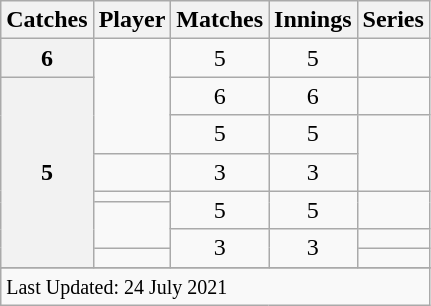<table class="wikitable plainrowheaders sortable">
<tr>
<th scope=col>Catches</th>
<th scope=col>Player</th>
<th scope=col>Matches</th>
<th scope=col>Innings</th>
<th scope=col>Series</th>
</tr>
<tr>
<th scope=row style=text-align:center;><strong>6</strong></th>
<td rowspan=3></td>
<td align=center>5</td>
<td align=center>5</td>
<td></td>
</tr>
<tr>
<th scope=row style=text-align:center; rowspan=7><strong>5</strong></th>
<td align=center>6</td>
<td align=center>6</td>
<td></td>
</tr>
<tr>
<td align=center>5</td>
<td align=center>5</td>
<td rowspan=2></td>
</tr>
<tr>
<td></td>
<td align=center>3</td>
<td align=center>3</td>
</tr>
<tr>
<td></td>
<td align=center rowspan=2>5</td>
<td align=center rowspan=2>5</td>
<td rowspan=2></td>
</tr>
<tr>
<td rowspan=2> </td>
</tr>
<tr>
<td align=center rowspan=2>3</td>
<td align=center rowspan=2>3</td>
<td></td>
</tr>
<tr>
<td></td>
<td></td>
</tr>
<tr>
</tr>
<tr class=sortbottom>
<td colspan="5"><small>Last Updated: 24 July 2021</small></td>
</tr>
</table>
